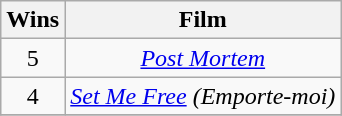<table class="wikitable" style="text-align:center;">
<tr>
<th scope="col" width="17">Wins</th>
<th scope="col" align="center">Film</th>
</tr>
<tr>
<td rowspan="1" style="text-align:center;">5</td>
<td><em><a href='#'>Post Mortem</a></em></td>
</tr>
<tr>
<td rowspan="1" style="text-align:center;">4</td>
<td><em><a href='#'>Set Me Free</a> (Emporte-moi)</em></td>
</tr>
<tr>
</tr>
</table>
